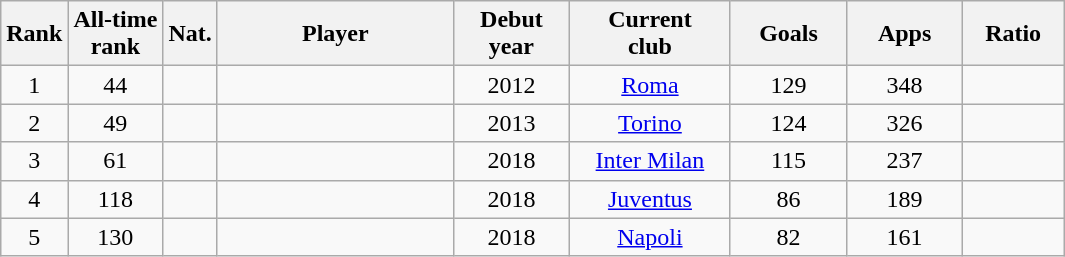<table class="wikitable sortable nowrap">
<tr>
<th>Rank</th>
<th>All-time<br>rank</th>
<th>Nat.</th>
<th width="150px">Player</th>
<th width="70px">Debut<br>year</th>
<th width="100px">Current<br>club</th>
<th width="70px">Goals</th>
<th width="70px">Apps</th>
<th width="60px">Ratio</th>
</tr>
<tr align="center">
<td>1</td>
<td>44</td>
<td></td>
<td align=left><strong></strong></td>
<td>2012</td>
<td><a href='#'>Roma</a></td>
<td>129</td>
<td>348</td>
<td></td>
</tr>
<tr align="center">
<td>2</td>
<td>49</td>
<td></td>
<td align=left><strong></strong></td>
<td>2013</td>
<td><a href='#'>Torino</a></td>
<td>124</td>
<td>326</td>
<td></td>
</tr>
<tr align="center">
<td>3</td>
<td>61</td>
<td></td>
<td align=left><strong></strong></td>
<td>2018</td>
<td><a href='#'>Inter Milan</a></td>
<td>115</td>
<td>237</td>
<td></td>
</tr>
<tr align="center">
<td>4</td>
<td>118</td>
<td></td>
<td align=left><strong></strong></td>
<td>2018</td>
<td><a href='#'>Juventus</a></td>
<td>86</td>
<td>189</td>
<td></td>
</tr>
<tr align="center">
<td>5</td>
<td>130</td>
<td></td>
<td align=left><strong></strong></td>
<td>2018</td>
<td><a href='#'>Napoli</a></td>
<td>82</td>
<td>161</td>
<td></td>
</tr>
</table>
